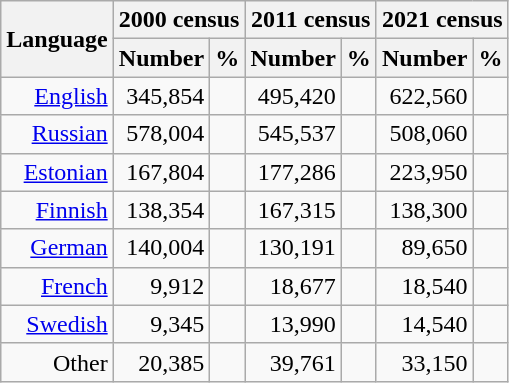<table class="wikitable sortable" style="text-align:right;">
<tr>
<th rowspan="2">Language</th>
<th colspan="2">2000 census</th>
<th colspan="2">2011 census</th>
<th colspan="2">2021 census</th>
</tr>
<tr>
<th>Number</th>
<th>%</th>
<th>Number</th>
<th>%</th>
<th>Number</th>
<th>%</th>
</tr>
<tr>
<td><a href='#'>English</a></td>
<td>345,854</td>
<td></td>
<td>495,420</td>
<td></td>
<td>622,560</td>
<td></td>
</tr>
<tr>
<td><a href='#'>Russian</a></td>
<td>578,004</td>
<td></td>
<td>545,537</td>
<td></td>
<td>508,060</td>
<td></td>
</tr>
<tr>
<td><a href='#'>Estonian</a></td>
<td>167,804</td>
<td></td>
<td>177,286</td>
<td></td>
<td>223,950</td>
<td></td>
</tr>
<tr>
<td><a href='#'>Finnish</a></td>
<td>138,354</td>
<td></td>
<td>167,315</td>
<td></td>
<td>138,300</td>
<td></td>
</tr>
<tr>
<td><a href='#'>German</a></td>
<td>140,004</td>
<td></td>
<td>130,191</td>
<td></td>
<td>89,650</td>
<td></td>
</tr>
<tr>
<td><a href='#'>French</a></td>
<td>9,912</td>
<td></td>
<td>18,677</td>
<td></td>
<td>18,540</td>
<td></td>
</tr>
<tr>
<td><a href='#'>Swedish</a></td>
<td>9,345</td>
<td></td>
<td>13,990</td>
<td></td>
<td>14,540</td>
<td></td>
</tr>
<tr>
<td>Other</td>
<td>20,385</td>
<td></td>
<td>39,761</td>
<td></td>
<td>33,150</td>
<td></td>
</tr>
</table>
